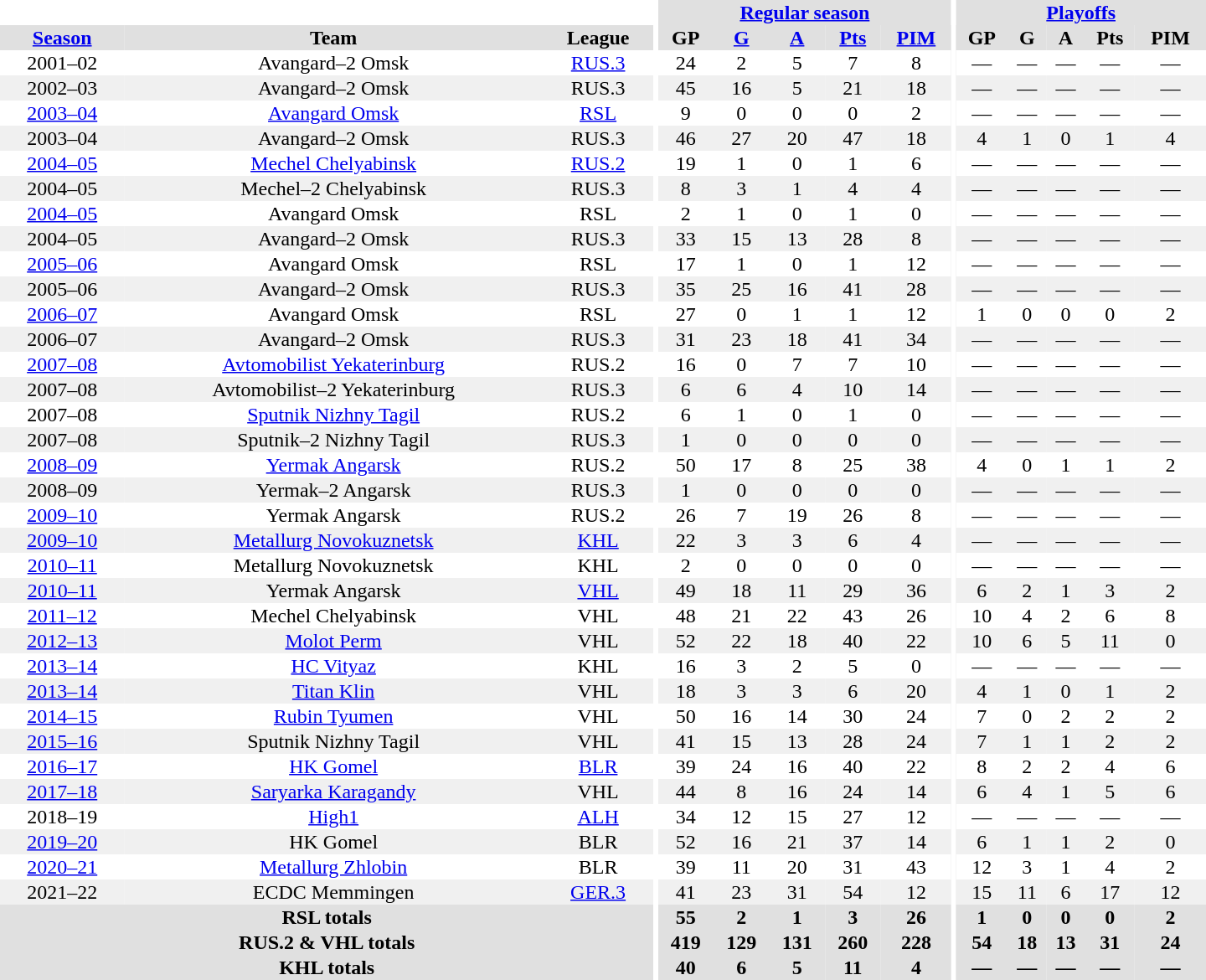<table border="0" cellpadding="1" cellspacing="0" style="text-align:center; width:60em">
<tr bgcolor="#e0e0e0">
<th colspan="3" bgcolor="#ffffff"></th>
<th rowspan="99" bgcolor="#ffffff"></th>
<th colspan="5"><a href='#'>Regular season</a></th>
<th rowspan="99" bgcolor="#ffffff"></th>
<th colspan="5"><a href='#'>Playoffs</a></th>
</tr>
<tr bgcolor="#e0e0e0">
<th><a href='#'>Season</a></th>
<th>Team</th>
<th>League</th>
<th>GP</th>
<th><a href='#'>G</a></th>
<th><a href='#'>A</a></th>
<th><a href='#'>Pts</a></th>
<th><a href='#'>PIM</a></th>
<th>GP</th>
<th>G</th>
<th>A</th>
<th>Pts</th>
<th>PIM</th>
</tr>
<tr>
<td>2001–02</td>
<td>Avangard–2 Omsk</td>
<td><a href='#'>RUS.3</a></td>
<td>24</td>
<td>2</td>
<td>5</td>
<td>7</td>
<td>8</td>
<td>—</td>
<td>—</td>
<td>—</td>
<td>—</td>
<td>—</td>
</tr>
<tr bgcolor="#f0f0f0">
<td>2002–03</td>
<td>Avangard–2 Omsk</td>
<td>RUS.3</td>
<td>45</td>
<td>16</td>
<td>5</td>
<td>21</td>
<td>18</td>
<td>—</td>
<td>—</td>
<td>—</td>
<td>—</td>
<td>—</td>
</tr>
<tr>
<td><a href='#'>2003–04</a></td>
<td><a href='#'>Avangard Omsk</a></td>
<td><a href='#'>RSL</a></td>
<td>9</td>
<td>0</td>
<td>0</td>
<td>0</td>
<td>2</td>
<td>—</td>
<td>—</td>
<td>—</td>
<td>—</td>
<td>—</td>
</tr>
<tr bgcolor="#f0f0f0">
<td>2003–04</td>
<td>Avangard–2 Omsk</td>
<td>RUS.3</td>
<td>46</td>
<td>27</td>
<td>20</td>
<td>47</td>
<td>18</td>
<td>4</td>
<td>1</td>
<td>0</td>
<td>1</td>
<td>4</td>
</tr>
<tr>
<td><a href='#'>2004–05</a></td>
<td><a href='#'>Mechel Chelyabinsk</a></td>
<td><a href='#'>RUS.2</a></td>
<td>19</td>
<td>1</td>
<td>0</td>
<td>1</td>
<td>6</td>
<td>—</td>
<td>—</td>
<td>—</td>
<td>—</td>
<td>—</td>
</tr>
<tr bgcolor="#f0f0f0">
<td>2004–05</td>
<td>Mechel–2 Chelyabinsk</td>
<td>RUS.3</td>
<td>8</td>
<td>3</td>
<td>1</td>
<td>4</td>
<td>4</td>
<td>—</td>
<td>—</td>
<td>—</td>
<td>—</td>
<td>—</td>
</tr>
<tr>
<td><a href='#'>2004–05</a></td>
<td>Avangard Omsk</td>
<td>RSL</td>
<td>2</td>
<td>1</td>
<td>0</td>
<td>1</td>
<td>0</td>
<td>—</td>
<td>—</td>
<td>—</td>
<td>—</td>
<td>—</td>
</tr>
<tr bgcolor="#f0f0f0">
<td>2004–05</td>
<td>Avangard–2 Omsk</td>
<td>RUS.3</td>
<td>33</td>
<td>15</td>
<td>13</td>
<td>28</td>
<td>8</td>
<td>—</td>
<td>—</td>
<td>—</td>
<td>—</td>
<td>—</td>
</tr>
<tr>
<td><a href='#'>2005–06</a></td>
<td>Avangard Omsk</td>
<td>RSL</td>
<td>17</td>
<td>1</td>
<td>0</td>
<td>1</td>
<td>12</td>
<td>—</td>
<td>—</td>
<td>—</td>
<td>—</td>
<td>—</td>
</tr>
<tr bgcolor="#f0f0f0">
<td>2005–06</td>
<td>Avangard–2 Omsk</td>
<td>RUS.3</td>
<td>35</td>
<td>25</td>
<td>16</td>
<td>41</td>
<td>28</td>
<td>—</td>
<td>—</td>
<td>—</td>
<td>—</td>
<td>—</td>
</tr>
<tr>
<td><a href='#'>2006–07</a></td>
<td>Avangard Omsk</td>
<td>RSL</td>
<td>27</td>
<td>0</td>
<td>1</td>
<td>1</td>
<td>12</td>
<td>1</td>
<td>0</td>
<td>0</td>
<td>0</td>
<td>2</td>
</tr>
<tr bgcolor="#f0f0f0">
<td>2006–07</td>
<td>Avangard–2 Omsk</td>
<td>RUS.3</td>
<td>31</td>
<td>23</td>
<td>18</td>
<td>41</td>
<td>34</td>
<td>—</td>
<td>—</td>
<td>—</td>
<td>—</td>
<td>—</td>
</tr>
<tr>
<td><a href='#'>2007–08</a></td>
<td><a href='#'>Avtomobilist Yekaterinburg</a></td>
<td>RUS.2</td>
<td>16</td>
<td>0</td>
<td>7</td>
<td>7</td>
<td>10</td>
<td>—</td>
<td>—</td>
<td>—</td>
<td>—</td>
<td>—</td>
</tr>
<tr bgcolor="#f0f0f0">
<td>2007–08</td>
<td>Avtomobilist–2 Yekaterinburg</td>
<td>RUS.3</td>
<td>6</td>
<td>6</td>
<td>4</td>
<td>10</td>
<td>14</td>
<td>—</td>
<td>—</td>
<td>—</td>
<td>—</td>
<td>—</td>
</tr>
<tr>
<td>2007–08</td>
<td><a href='#'>Sputnik Nizhny Tagil</a></td>
<td>RUS.2</td>
<td>6</td>
<td>1</td>
<td>0</td>
<td>1</td>
<td>0</td>
<td>—</td>
<td>—</td>
<td>—</td>
<td>—</td>
<td>—</td>
</tr>
<tr bgcolor="#f0f0f0">
<td>2007–08</td>
<td>Sputnik–2 Nizhny Tagil</td>
<td>RUS.3</td>
<td>1</td>
<td>0</td>
<td>0</td>
<td>0</td>
<td>0</td>
<td>—</td>
<td>—</td>
<td>—</td>
<td>—</td>
<td>—</td>
</tr>
<tr>
<td><a href='#'>2008–09</a></td>
<td><a href='#'>Yermak Angarsk</a></td>
<td>RUS.2</td>
<td>50</td>
<td>17</td>
<td>8</td>
<td>25</td>
<td>38</td>
<td>4</td>
<td>0</td>
<td>1</td>
<td>1</td>
<td>2</td>
</tr>
<tr bgcolor="#f0f0f0">
<td>2008–09</td>
<td>Yermak–2 Angarsk</td>
<td>RUS.3</td>
<td>1</td>
<td>0</td>
<td>0</td>
<td>0</td>
<td>0</td>
<td>—</td>
<td>—</td>
<td>—</td>
<td>—</td>
<td>—</td>
</tr>
<tr>
<td><a href='#'>2009–10</a></td>
<td>Yermak Angarsk</td>
<td>RUS.2</td>
<td>26</td>
<td>7</td>
<td>19</td>
<td>26</td>
<td>8</td>
<td>—</td>
<td>—</td>
<td>—</td>
<td>—</td>
<td>—</td>
</tr>
<tr bgcolor="#f0f0f0">
<td><a href='#'>2009–10</a></td>
<td><a href='#'>Metallurg Novokuznetsk</a></td>
<td><a href='#'>KHL</a></td>
<td>22</td>
<td>3</td>
<td>3</td>
<td>6</td>
<td>4</td>
<td>—</td>
<td>—</td>
<td>—</td>
<td>—</td>
<td>—</td>
</tr>
<tr>
<td><a href='#'>2010–11</a></td>
<td>Metallurg Novokuznetsk</td>
<td>KHL</td>
<td>2</td>
<td>0</td>
<td>0</td>
<td>0</td>
<td>0</td>
<td>—</td>
<td>—</td>
<td>—</td>
<td>—</td>
<td>—</td>
</tr>
<tr bgcolor="#f0f0f0">
<td><a href='#'>2010–11</a></td>
<td>Yermak Angarsk</td>
<td><a href='#'>VHL</a></td>
<td>49</td>
<td>18</td>
<td>11</td>
<td>29</td>
<td>36</td>
<td>6</td>
<td>2</td>
<td>1</td>
<td>3</td>
<td>2</td>
</tr>
<tr>
<td><a href='#'>2011–12</a></td>
<td>Mechel Chelyabinsk</td>
<td>VHL</td>
<td>48</td>
<td>21</td>
<td>22</td>
<td>43</td>
<td>26</td>
<td>10</td>
<td>4</td>
<td>2</td>
<td>6</td>
<td>8</td>
</tr>
<tr bgcolor="#f0f0f0">
<td><a href='#'>2012–13</a></td>
<td><a href='#'>Molot Perm</a></td>
<td>VHL</td>
<td>52</td>
<td>22</td>
<td>18</td>
<td>40</td>
<td>22</td>
<td>10</td>
<td>6</td>
<td>5</td>
<td>11</td>
<td>0</td>
</tr>
<tr>
<td><a href='#'>2013–14</a></td>
<td><a href='#'>HC Vityaz</a></td>
<td>KHL</td>
<td>16</td>
<td>3</td>
<td>2</td>
<td>5</td>
<td>0</td>
<td>—</td>
<td>—</td>
<td>—</td>
<td>—</td>
<td>—</td>
</tr>
<tr bgcolor="#f0f0f0">
<td><a href='#'>2013–14</a></td>
<td><a href='#'>Titan Klin</a></td>
<td>VHL</td>
<td>18</td>
<td>3</td>
<td>3</td>
<td>6</td>
<td>20</td>
<td>4</td>
<td>1</td>
<td>0</td>
<td>1</td>
<td>2</td>
</tr>
<tr>
<td><a href='#'>2014–15</a></td>
<td><a href='#'>Rubin Tyumen</a></td>
<td>VHL</td>
<td>50</td>
<td>16</td>
<td>14</td>
<td>30</td>
<td>24</td>
<td>7</td>
<td>0</td>
<td>2</td>
<td>2</td>
<td>2</td>
</tr>
<tr bgcolor="#f0f0f0">
<td><a href='#'>2015–16</a></td>
<td>Sputnik Nizhny Tagil</td>
<td>VHL</td>
<td>41</td>
<td>15</td>
<td>13</td>
<td>28</td>
<td>24</td>
<td>7</td>
<td>1</td>
<td>1</td>
<td>2</td>
<td>2</td>
</tr>
<tr>
<td><a href='#'>2016–17</a></td>
<td><a href='#'>HK Gomel</a></td>
<td><a href='#'>BLR</a></td>
<td>39</td>
<td>24</td>
<td>16</td>
<td>40</td>
<td>22</td>
<td>8</td>
<td>2</td>
<td>2</td>
<td>4</td>
<td>6</td>
</tr>
<tr bgcolor="#f0f0f0">
<td><a href='#'>2017–18</a></td>
<td><a href='#'>Saryarka Karagandy</a></td>
<td>VHL</td>
<td>44</td>
<td>8</td>
<td>16</td>
<td>24</td>
<td>14</td>
<td>6</td>
<td>4</td>
<td>1</td>
<td>5</td>
<td>6</td>
</tr>
<tr>
<td>2018–19</td>
<td><a href='#'>High1</a></td>
<td><a href='#'>ALH</a></td>
<td>34</td>
<td>12</td>
<td>15</td>
<td>27</td>
<td>12</td>
<td>—</td>
<td>—</td>
<td>—</td>
<td>—</td>
<td>—</td>
</tr>
<tr bgcolor="#f0f0f0">
<td><a href='#'>2019–20</a></td>
<td>HK Gomel</td>
<td>BLR</td>
<td>52</td>
<td>16</td>
<td>21</td>
<td>37</td>
<td>14</td>
<td>6</td>
<td>1</td>
<td>1</td>
<td>2</td>
<td>0</td>
</tr>
<tr>
<td><a href='#'>2020–21</a></td>
<td><a href='#'>Metallurg Zhlobin</a></td>
<td>BLR</td>
<td>39</td>
<td>11</td>
<td>20</td>
<td>31</td>
<td>43</td>
<td>12</td>
<td>3</td>
<td>1</td>
<td>4</td>
<td>2</td>
</tr>
<tr bgcolor="#f0f0f0">
<td>2021–22</td>
<td>ECDC Memmingen</td>
<td><a href='#'>GER.3</a></td>
<td>41</td>
<td>23</td>
<td>31</td>
<td>54</td>
<td>12</td>
<td>15</td>
<td>11</td>
<td>6</td>
<td>17</td>
<td>12</td>
</tr>
<tr bgcolor="#e0e0e0">
<th colspan="3">RSL totals</th>
<th>55</th>
<th>2</th>
<th>1</th>
<th>3</th>
<th>26</th>
<th>1</th>
<th>0</th>
<th>0</th>
<th>0</th>
<th>2</th>
</tr>
<tr bgcolor="#e0e0e0">
<th colspan="3">RUS.2 & VHL totals</th>
<th>419</th>
<th>129</th>
<th>131</th>
<th>260</th>
<th>228</th>
<th>54</th>
<th>18</th>
<th>13</th>
<th>31</th>
<th>24</th>
</tr>
<tr bgcolor="#e0e0e0">
<th colspan="3">KHL totals</th>
<th>40</th>
<th>6</th>
<th>5</th>
<th>11</th>
<th>4</th>
<th>—</th>
<th>—</th>
<th>—</th>
<th>—</th>
<th>—</th>
</tr>
</table>
